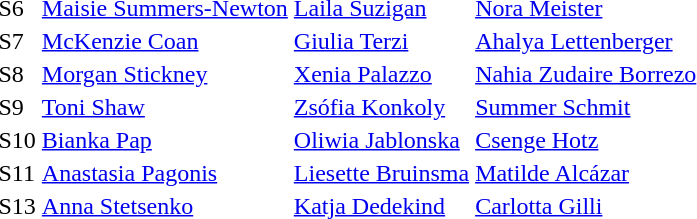<table>
<tr>
<td>S6</td>
<td><a href='#'>Maisie Summers-Newton</a><br></td>
<td><a href='#'>Laila Suzigan</a><br></td>
<td><a href='#'>Nora Meister</a><br></td>
</tr>
<tr>
<td>S7</td>
<td><a href='#'>McKenzie Coan</a><br></td>
<td><a href='#'>Giulia Terzi</a><br></td>
<td><a href='#'>Ahalya Lettenberger</a><br></td>
</tr>
<tr>
<td>S8</td>
<td><a href='#'>Morgan Stickney</a><br></td>
<td><a href='#'>Xenia Palazzo</a><br></td>
<td><a href='#'>Nahia Zudaire Borrezo</a><br></td>
</tr>
<tr>
<td>S9</td>
<td><a href='#'>Toni Shaw</a><br></td>
<td><a href='#'>Zsófia Konkoly</a><br></td>
<td><a href='#'>Summer Schmit</a><br></td>
</tr>
<tr>
<td>S10</td>
<td><a href='#'>Bianka Pap</a><br></td>
<td><a href='#'>Oliwia Jablonska</a><br></td>
<td><a href='#'>Csenge Hotz</a><br></td>
</tr>
<tr>
<td>S11</td>
<td><a href='#'>Anastasia Pagonis</a><br></td>
<td><a href='#'>Liesette Bruinsma</a><br></td>
<td><a href='#'>Matilde Alcázar</a><br></td>
</tr>
<tr>
<td>S13</td>
<td><a href='#'>Anna Stetsenko</a><br></td>
<td><a href='#'>Katja Dedekind</a><br></td>
<td><a href='#'>Carlotta Gilli</a><br></td>
</tr>
</table>
